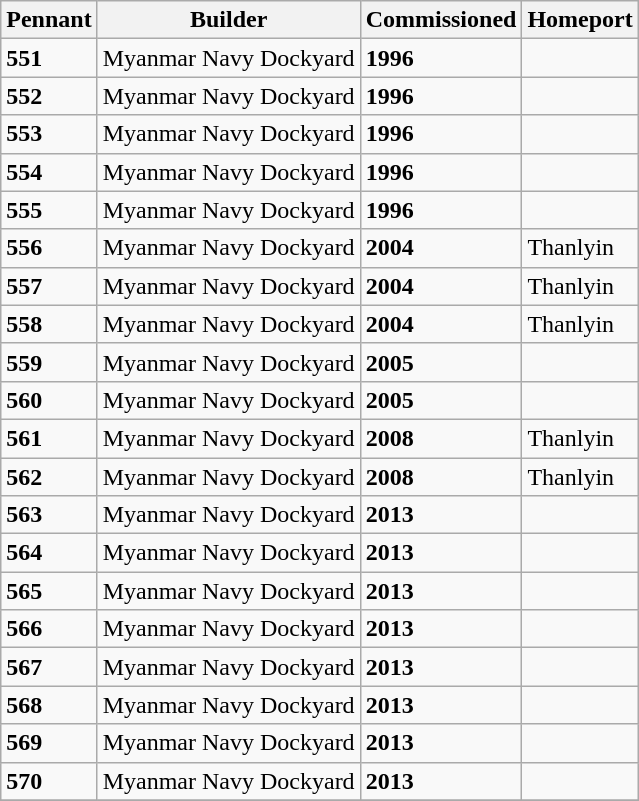<table class="wikitable">
<tr>
<th>Pennant</th>
<th>Builder</th>
<th>Commissioned</th>
<th>Homeport</th>
</tr>
<tr>
<td><strong>551</strong></td>
<td>Myanmar Navy Dockyard</td>
<td><strong>1996</strong></td>
<td></td>
</tr>
<tr>
<td><strong>552</strong></td>
<td>Myanmar Navy Dockyard</td>
<td><strong>1996</strong></td>
<td></td>
</tr>
<tr>
<td><strong>553</strong></td>
<td>Myanmar Navy Dockyard</td>
<td><strong>1996</strong></td>
<td></td>
</tr>
<tr>
<td><strong>554</strong></td>
<td>Myanmar Navy Dockyard</td>
<td><strong>1996</strong></td>
<td></td>
</tr>
<tr>
<td><strong>555</strong></td>
<td>Myanmar Navy Dockyard</td>
<td><strong>1996</strong></td>
<td></td>
</tr>
<tr>
<td><strong>556</strong></td>
<td>Myanmar Navy Dockyard</td>
<td><strong>2004</strong></td>
<td>Thanlyin</td>
</tr>
<tr>
<td><strong>557</strong></td>
<td>Myanmar Navy Dockyard</td>
<td><strong>2004</strong></td>
<td>Thanlyin</td>
</tr>
<tr>
<td><strong>558</strong></td>
<td>Myanmar Navy Dockyard</td>
<td><strong>2004</strong></td>
<td>Thanlyin</td>
</tr>
<tr>
<td><strong>559</strong></td>
<td>Myanmar Navy Dockyard</td>
<td><strong>2005</strong></td>
<td></td>
</tr>
<tr>
<td><strong>560</strong></td>
<td>Myanmar Navy Dockyard</td>
<td><strong>2005</strong></td>
<td></td>
</tr>
<tr>
<td><strong>561</strong></td>
<td>Myanmar Navy Dockyard</td>
<td><strong>2008</strong></td>
<td>Thanlyin</td>
</tr>
<tr>
<td><strong>562</strong></td>
<td>Myanmar Navy Dockyard</td>
<td><strong>2008</strong></td>
<td>Thanlyin</td>
</tr>
<tr>
<td><strong>563</strong></td>
<td>Myanmar Navy Dockyard</td>
<td><strong>2013</strong></td>
<td></td>
</tr>
<tr>
<td><strong>564</strong></td>
<td>Myanmar Navy Dockyard</td>
<td><strong>2013</strong></td>
<td></td>
</tr>
<tr>
<td><strong>565</strong></td>
<td>Myanmar Navy Dockyard</td>
<td><strong>2013</strong></td>
<td></td>
</tr>
<tr>
<td><strong>566</strong></td>
<td>Myanmar Navy Dockyard</td>
<td><strong>2013</strong></td>
<td></td>
</tr>
<tr>
<td><strong>567</strong></td>
<td>Myanmar Navy Dockyard</td>
<td><strong>2013</strong></td>
<td></td>
</tr>
<tr>
<td><strong>568</strong></td>
<td>Myanmar Navy Dockyard</td>
<td><strong>2013</strong></td>
<td></td>
</tr>
<tr>
<td><strong>569</strong></td>
<td>Myanmar Navy Dockyard</td>
<td><strong>2013</strong></td>
<td></td>
</tr>
<tr>
<td><strong>570</strong></td>
<td>Myanmar Navy Dockyard</td>
<td><strong>2013</strong></td>
<td></td>
</tr>
<tr>
</tr>
</table>
